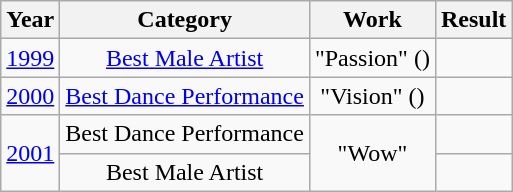<table class="wikitable sortable" style="text-align: center;">
<tr>
<th>Year</th>
<th>Category</th>
<th>Work</th>
<th>Result</th>
</tr>
<tr>
<td><a href='#'>1999</a></td>
<td><a href='#'>Best Male Artist</a></td>
<td>"Passion" ()</td>
<td></td>
</tr>
<tr>
<td><a href='#'>2000</a></td>
<td><a href='#'>Best Dance Performance</a></td>
<td>"Vision" ()</td>
<td></td>
</tr>
<tr>
<td rowspan="2"><a href='#'>2001</a></td>
<td>Best Dance Performance</td>
<td rowspan="2">"Wow"</td>
<td></td>
</tr>
<tr>
<td>Best Male Artist</td>
<td></td>
</tr>
</table>
